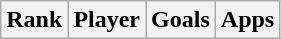<table class="wikitable" style="text-align:center">
<tr>
<th>Rank</th>
<th>Player</th>
<th>Goals</th>
<th>Apps</th>
</tr>
</table>
